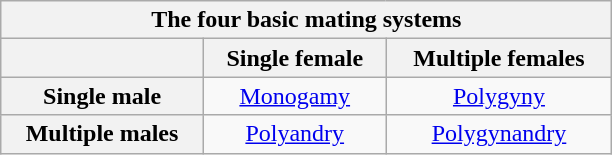<table class="wikitable">
<tr>
<th colspan="3" style="text-align:center; width:400px;">The four basic mating systems</th>
</tr>
<tr>
<th></th>
<th>Single female</th>
<th>Multiple females</th>
</tr>
<tr>
<th>Single male</th>
<td style="text-align:center;"><a href='#'>Monogamy</a></td>
<td style="text-align:center;"><a href='#'>Polygyny</a></td>
</tr>
<tr>
<th>Multiple males</th>
<td style="text-align:center;"><a href='#'>Polyandry</a></td>
<td style="text-align:center;"><a href='#'>Polygynandry</a></td>
</tr>
</table>
